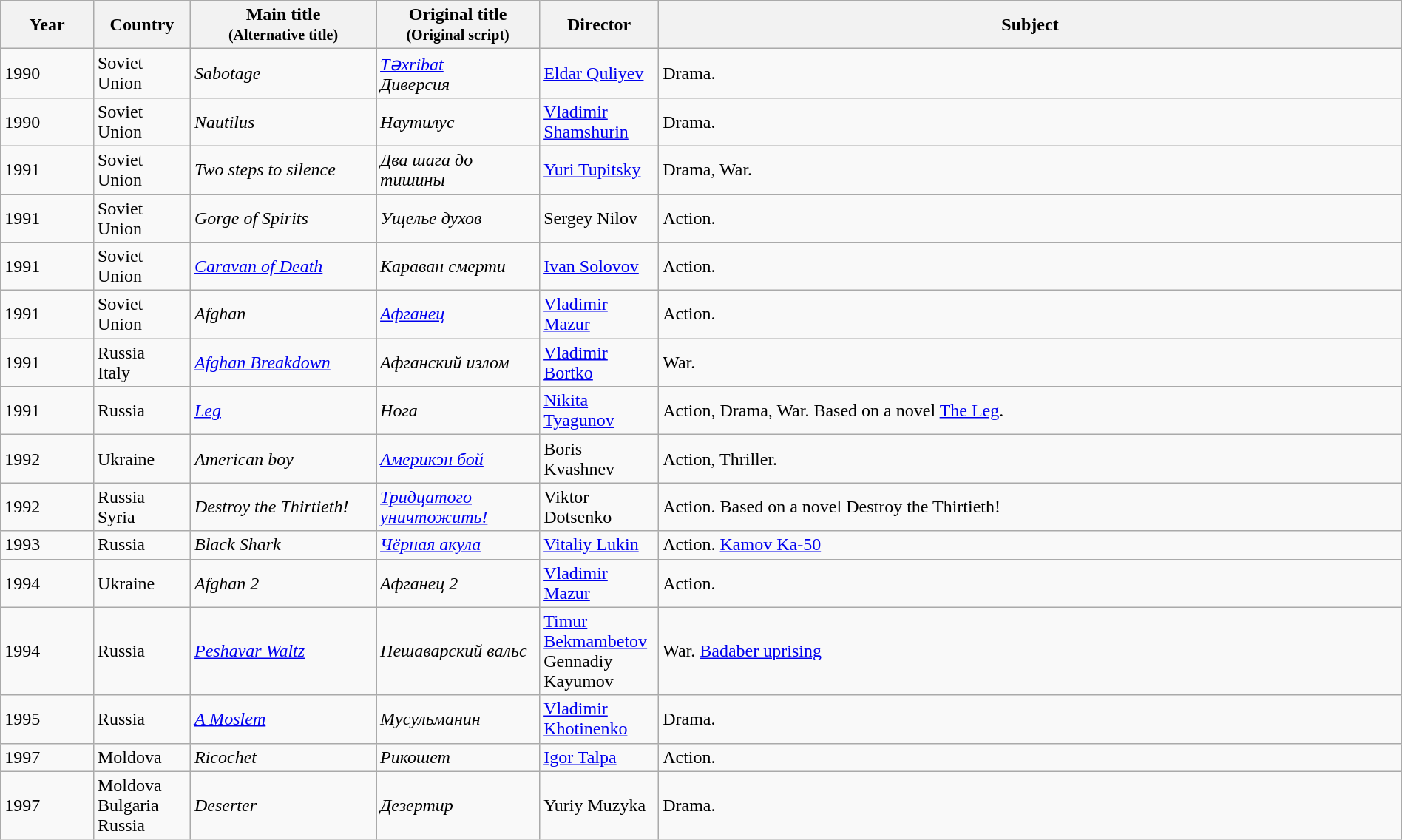<table class="wikitable sortable" style="width:100%;">
<tr>
<th>Year</th>
<th width= 80>Country</th>
<th class="unsortable" style="width:160px;">Main title<br><small>(Alternative title)</small></th>
<th class="unsortable" style="width:140px;">Original title<br><small>(Original script)</small></th>
<th width=100>Director</th>
<th class="unsortable">Subject</th>
</tr>
<tr>
<td>1990</td>
<td>Soviet Union</td>
<td><em>Sabotage</em></td>
<td><em><a href='#'>Təxribat</a></em><br><em>Диверсия</em></td>
<td><a href='#'>Eldar Quliyev</a></td>
<td>Drama.</td>
</tr>
<tr>
<td>1990</td>
<td>Soviet Union</td>
<td><em>Nautilus</em></td>
<td><em>Наутилус</em></td>
<td><a href='#'>Vladimir Shamshurin</a></td>
<td>Drama.</td>
</tr>
<tr>
<td>1991</td>
<td>Soviet Union</td>
<td><em>Two steps to silence</em></td>
<td><em>Два шага до тишины</em></td>
<td><a href='#'>Yuri Tupitsky</a></td>
<td>Drama, War.</td>
</tr>
<tr>
<td>1991</td>
<td>Soviet Union</td>
<td><em>Gorge of Spirits</em></td>
<td><em>Ущелье духов</em></td>
<td>Sergey Nilov</td>
<td>Action.</td>
</tr>
<tr>
<td>1991</td>
<td>Soviet Union</td>
<td><em><a href='#'>Caravan of Death</a></em></td>
<td><em>Караван смерти</em></td>
<td><a href='#'>Ivan Solovov</a></td>
<td>Action.</td>
</tr>
<tr>
<td>1991</td>
<td>Soviet Union</td>
<td><em>Afghan</em></td>
<td><em><a href='#'>Афганец</a></em></td>
<td><a href='#'>Vladimir Mazur</a></td>
<td>Action.</td>
</tr>
<tr>
<td>1991</td>
<td>Russia<br>Italy</td>
<td><em><a href='#'>Afghan Breakdown</a></em></td>
<td><em>Афганский излом</em></td>
<td><a href='#'>Vladimir Bortko</a></td>
<td>War.</td>
</tr>
<tr>
<td>1991</td>
<td>Russia</td>
<td><em><a href='#'>Leg</a></em></td>
<td><em>Нога</em></td>
<td><a href='#'>Nikita Tyagunov</a></td>
<td>Action, Drama, War. Based on a novel <a href='#'>The Leg</a>.</td>
</tr>
<tr>
<td>1992</td>
<td>Ukraine</td>
<td><em>American boy</em></td>
<td><em><a href='#'>Америкэн бой</a></em></td>
<td>Boris Kvashnev</td>
<td>Action, Thriller.</td>
</tr>
<tr>
<td>1992</td>
<td>Russia<br>Syria</td>
<td><em>Destroy the Thirtieth!</em></td>
<td><em><a href='#'>Тридцатого уничтожить!</a></em></td>
<td>Viktor Dotsenko</td>
<td>Action. Based on a novel Destroy the Thirtieth!</td>
</tr>
<tr>
<td>1993</td>
<td>Russia</td>
<td><em>Black Shark</em></td>
<td><em><a href='#'>Чёрная акула</a></em></td>
<td><a href='#'>Vitaliy Lukin</a></td>
<td>Action. <a href='#'>Kamov Ka-50</a></td>
</tr>
<tr>
<td>1994</td>
<td>Ukraine</td>
<td><em>Afghan 2</em></td>
<td><em>Афганец 2</em></td>
<td><a href='#'>Vladimir Mazur</a></td>
<td>Action.</td>
</tr>
<tr>
<td>1994</td>
<td>Russia</td>
<td><em><a href='#'>Peshavar Waltz</a></em></td>
<td><em>Пешаварский вальс</em></td>
<td><a href='#'>Timur Bekmambetov</a><br>Gennadiy Kayumov</td>
<td>War. <a href='#'>Badaber uprising</a></td>
</tr>
<tr>
<td>1995</td>
<td>Russia</td>
<td><em><a href='#'>A Moslem</a></em></td>
<td><em>Мусульманин</em></td>
<td><a href='#'>Vladimir Khotinenko</a></td>
<td>Drama.</td>
</tr>
<tr>
<td>1997</td>
<td>Moldova</td>
<td><em>Ricochet</em></td>
<td><em>Рикошет</em></td>
<td><a href='#'>Igor Talpa</a></td>
<td>Action.</td>
</tr>
<tr>
<td>1997</td>
<td>Moldova<br>Bulgaria<br>Russia</td>
<td><em>Deserter</em></td>
<td><em>Дезертир</em></td>
<td>Yuriy Muzyka</td>
<td>Drama.</td>
</tr>
</table>
